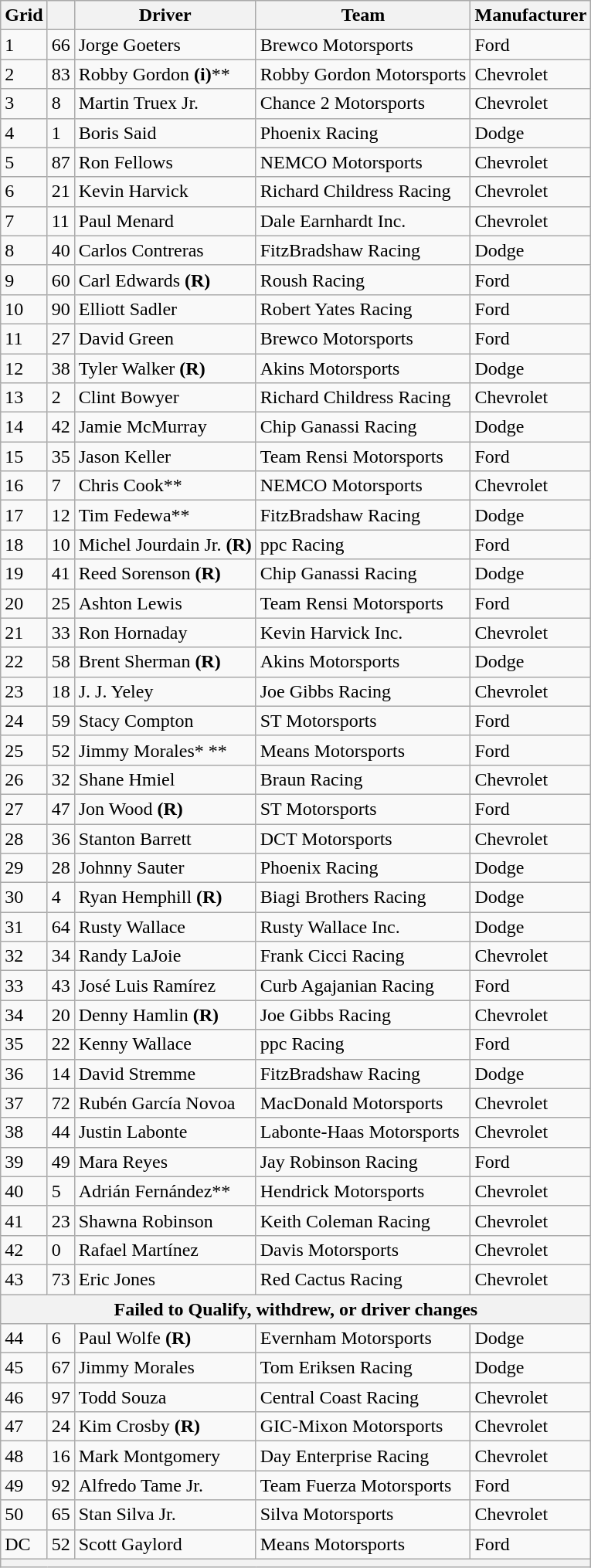<table class="wikitable">
<tr>
<th>Grid</th>
<th></th>
<th>Driver</th>
<th>Team</th>
<th>Manufacturer</th>
</tr>
<tr>
<td>1</td>
<td>66</td>
<td>Jorge Goeters</td>
<td>Brewco Motorsports</td>
<td>Ford</td>
</tr>
<tr>
<td>2</td>
<td>83</td>
<td>Robby Gordon <strong>(i)</strong>**</td>
<td>Robby Gordon Motorsports</td>
<td>Chevrolet</td>
</tr>
<tr>
<td>3</td>
<td>8</td>
<td>Martin Truex Jr.</td>
<td>Chance 2 Motorsports</td>
<td>Chevrolet</td>
</tr>
<tr>
<td>4</td>
<td>1</td>
<td>Boris Said</td>
<td>Phoenix Racing</td>
<td>Dodge</td>
</tr>
<tr>
<td>5</td>
<td>87</td>
<td>Ron Fellows</td>
<td>NEMCO Motorsports</td>
<td>Chevrolet</td>
</tr>
<tr>
<td>6</td>
<td>21</td>
<td>Kevin Harvick</td>
<td>Richard Childress Racing</td>
<td>Chevrolet</td>
</tr>
<tr>
<td>7</td>
<td>11</td>
<td>Paul Menard</td>
<td>Dale Earnhardt Inc.</td>
<td>Chevrolet</td>
</tr>
<tr>
<td>8</td>
<td>40</td>
<td>Carlos Contreras</td>
<td>FitzBradshaw Racing</td>
<td>Dodge</td>
</tr>
<tr>
<td>9</td>
<td>60</td>
<td>Carl Edwards <strong>(R)</strong></td>
<td>Roush Racing</td>
<td>Ford</td>
</tr>
<tr>
<td>10</td>
<td>90</td>
<td>Elliott Sadler</td>
<td>Robert Yates Racing</td>
<td>Ford</td>
</tr>
<tr>
<td>11</td>
<td>27</td>
<td>David Green</td>
<td>Brewco Motorsports</td>
<td>Ford</td>
</tr>
<tr>
<td>12</td>
<td>38</td>
<td>Tyler Walker <strong>(R)</strong></td>
<td>Akins Motorsports</td>
<td>Dodge</td>
</tr>
<tr>
<td>13</td>
<td>2</td>
<td>Clint Bowyer</td>
<td>Richard Childress Racing</td>
<td>Chevrolet</td>
</tr>
<tr>
<td>14</td>
<td>42</td>
<td>Jamie McMurray</td>
<td>Chip Ganassi Racing</td>
<td>Dodge</td>
</tr>
<tr>
<td>15</td>
<td>35</td>
<td>Jason Keller</td>
<td>Team Rensi Motorsports</td>
<td>Ford</td>
</tr>
<tr>
<td>16</td>
<td>7</td>
<td>Chris Cook**</td>
<td>NEMCO Motorsports</td>
<td>Chevrolet</td>
</tr>
<tr>
<td>17</td>
<td>12</td>
<td>Tim Fedewa**</td>
<td>FitzBradshaw Racing</td>
<td>Dodge</td>
</tr>
<tr>
<td>18</td>
<td>10</td>
<td>Michel Jourdain Jr. <strong>(R)</strong></td>
<td>ppc Racing</td>
<td>Ford</td>
</tr>
<tr>
<td>19</td>
<td>41</td>
<td>Reed Sorenson <strong>(R)</strong></td>
<td>Chip Ganassi Racing</td>
<td>Dodge</td>
</tr>
<tr>
<td>20</td>
<td>25</td>
<td>Ashton Lewis</td>
<td>Team Rensi Motorsports</td>
<td>Ford</td>
</tr>
<tr>
<td>21</td>
<td>33</td>
<td>Ron Hornaday</td>
<td>Kevin Harvick Inc.</td>
<td>Chevrolet</td>
</tr>
<tr>
<td>22</td>
<td>58</td>
<td>Brent Sherman <strong>(R)</strong></td>
<td>Akins Motorsports</td>
<td>Dodge</td>
</tr>
<tr>
<td>23</td>
<td>18</td>
<td>J. J. Yeley</td>
<td>Joe Gibbs Racing</td>
<td>Chevrolet</td>
</tr>
<tr>
<td>24</td>
<td>59</td>
<td>Stacy Compton</td>
<td>ST Motorsports</td>
<td>Ford</td>
</tr>
<tr>
<td>25</td>
<td>52</td>
<td>Jimmy Morales* **</td>
<td>Means Motorsports</td>
<td>Ford</td>
</tr>
<tr>
<td>26</td>
<td>32</td>
<td>Shane Hmiel</td>
<td>Braun Racing</td>
<td>Chevrolet</td>
</tr>
<tr>
<td>27</td>
<td>47</td>
<td>Jon Wood <strong>(R)</strong></td>
<td>ST Motorsports</td>
<td>Ford</td>
</tr>
<tr>
<td>28</td>
<td>36</td>
<td>Stanton Barrett</td>
<td>DCT Motorsports</td>
<td>Chevrolet</td>
</tr>
<tr>
<td>29</td>
<td>28</td>
<td>Johnny Sauter</td>
<td>Phoenix Racing</td>
<td>Dodge</td>
</tr>
<tr>
<td>30</td>
<td>4</td>
<td>Ryan Hemphill <strong>(R)</strong></td>
<td>Biagi Brothers Racing</td>
<td>Dodge</td>
</tr>
<tr>
<td>31</td>
<td>64</td>
<td>Rusty Wallace</td>
<td>Rusty Wallace Inc.</td>
<td>Dodge</td>
</tr>
<tr>
<td>32</td>
<td>34</td>
<td>Randy LaJoie</td>
<td>Frank Cicci Racing</td>
<td>Chevrolet</td>
</tr>
<tr>
<td>33</td>
<td>43</td>
<td>José Luis Ramírez</td>
<td>Curb Agajanian Racing</td>
<td>Ford</td>
</tr>
<tr>
<td>34</td>
<td>20</td>
<td>Denny Hamlin <strong>(R)</strong></td>
<td>Joe Gibbs Racing</td>
<td>Chevrolet</td>
</tr>
<tr>
<td>35</td>
<td>22</td>
<td>Kenny Wallace</td>
<td>ppc Racing</td>
<td>Ford</td>
</tr>
<tr>
<td>36</td>
<td>14</td>
<td>David Stremme</td>
<td>FitzBradshaw Racing</td>
<td>Dodge</td>
</tr>
<tr>
<td>37</td>
<td>72</td>
<td>Rubén García Novoa</td>
<td>MacDonald Motorsports</td>
<td>Chevrolet</td>
</tr>
<tr>
<td>38</td>
<td>44</td>
<td>Justin Labonte</td>
<td>Labonte-Haas Motorsports</td>
<td>Chevrolet</td>
</tr>
<tr>
<td>39</td>
<td>49</td>
<td>Mara Reyes</td>
<td>Jay Robinson Racing</td>
<td>Ford</td>
</tr>
<tr>
<td>40</td>
<td>5</td>
<td>Adrián Fernández**</td>
<td>Hendrick Motorsports</td>
<td>Chevrolet</td>
</tr>
<tr>
<td>41</td>
<td>23</td>
<td>Shawna Robinson</td>
<td>Keith Coleman Racing</td>
<td>Chevrolet</td>
</tr>
<tr>
<td>42</td>
<td>0</td>
<td>Rafael Martínez</td>
<td>Davis Motorsports</td>
<td>Chevrolet</td>
</tr>
<tr>
<td>43</td>
<td>73</td>
<td>Eric Jones</td>
<td>Red Cactus Racing</td>
<td>Chevrolet</td>
</tr>
<tr>
<th colspan="5"><strong>Failed to Qualify, withdrew, or driver changes</strong></th>
</tr>
<tr>
<td>44</td>
<td>6</td>
<td>Paul Wolfe <strong>(R)</strong></td>
<td>Evernham Motorsports</td>
<td>Dodge</td>
</tr>
<tr>
<td>45</td>
<td>67</td>
<td>Jimmy Morales</td>
<td>Tom Eriksen Racing</td>
<td>Dodge</td>
</tr>
<tr>
<td>46</td>
<td>97</td>
<td>Todd Souza</td>
<td>Central Coast Racing</td>
<td>Chevrolet</td>
</tr>
<tr>
<td>47</td>
<td>24</td>
<td>Kim Crosby <strong>(R)</strong></td>
<td>GIC-Mixon Motorsports</td>
<td>Chevrolet</td>
</tr>
<tr>
<td>48</td>
<td>16</td>
<td>Mark Montgomery</td>
<td>Day Enterprise Racing</td>
<td>Chevrolet</td>
</tr>
<tr>
<td>49</td>
<td>92</td>
<td>Alfredo Tame Jr.</td>
<td>Team Fuerza Motorsports</td>
<td>Ford</td>
</tr>
<tr>
<td>50</td>
<td>65</td>
<td>Stan Silva Jr.</td>
<td>Silva Motorsports</td>
<td>Chevrolet</td>
</tr>
<tr>
<td>DC</td>
<td>52</td>
<td>Scott Gaylord</td>
<td>Means Motorsports</td>
<td>Ford</td>
</tr>
<tr>
<th colspan="5"></th>
</tr>
</table>
